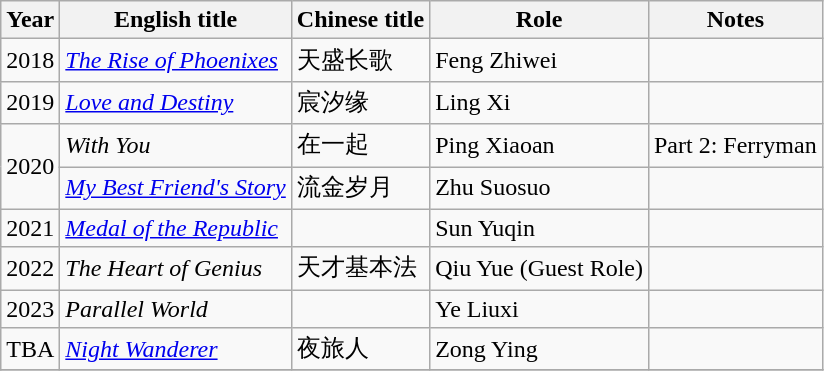<table class="wikitable sortable">
<tr>
<th>Year</th>
<th>English title</th>
<th>Chinese title</th>
<th>Role</th>
<th class="unsortable">Notes</th>
</tr>
<tr>
<td>2018</td>
<td><em><a href='#'>The Rise of Phoenixes</a></em></td>
<td>天盛长歌</td>
<td>Feng Zhiwei</td>
<td></td>
</tr>
<tr>
<td>2019</td>
<td><em><a href='#'>Love and Destiny</a></em></td>
<td>宸汐缘</td>
<td>Ling Xi</td>
<td></td>
</tr>
<tr>
<td rowspan=2>2020</td>
<td><em>With You</em></td>
<td>在一起</td>
<td>Ping Xiaoan</td>
<td>Part 2: Ferryman</td>
</tr>
<tr>
<td><em><a href='#'>My Best Friend's Story</a></em></td>
<td>流金岁月</td>
<td>Zhu Suosuo</td>
<td></td>
</tr>
<tr>
<td>2021</td>
<td><em><a href='#'>Medal of the Republic</a></em></td>
<td></td>
<td>Sun Yuqin</td>
<td></td>
</tr>
<tr>
<td>2022</td>
<td><em>The Heart of Genius</em></td>
<td>天才基本法</td>
<td>Qiu Yue (Guest Role)</td>
<td></td>
</tr>
<tr>
<td>2023</td>
<td><em>Parallel World</em></td>
<td></td>
<td>Ye Liuxi</td>
<td></td>
</tr>
<tr>
<td rowspan=1>TBA</td>
<td><em><a href='#'>Night Wanderer</a></em></td>
<td>夜旅人</td>
<td>Zong Ying</td>
<td></td>
</tr>
<tr>
</tr>
</table>
